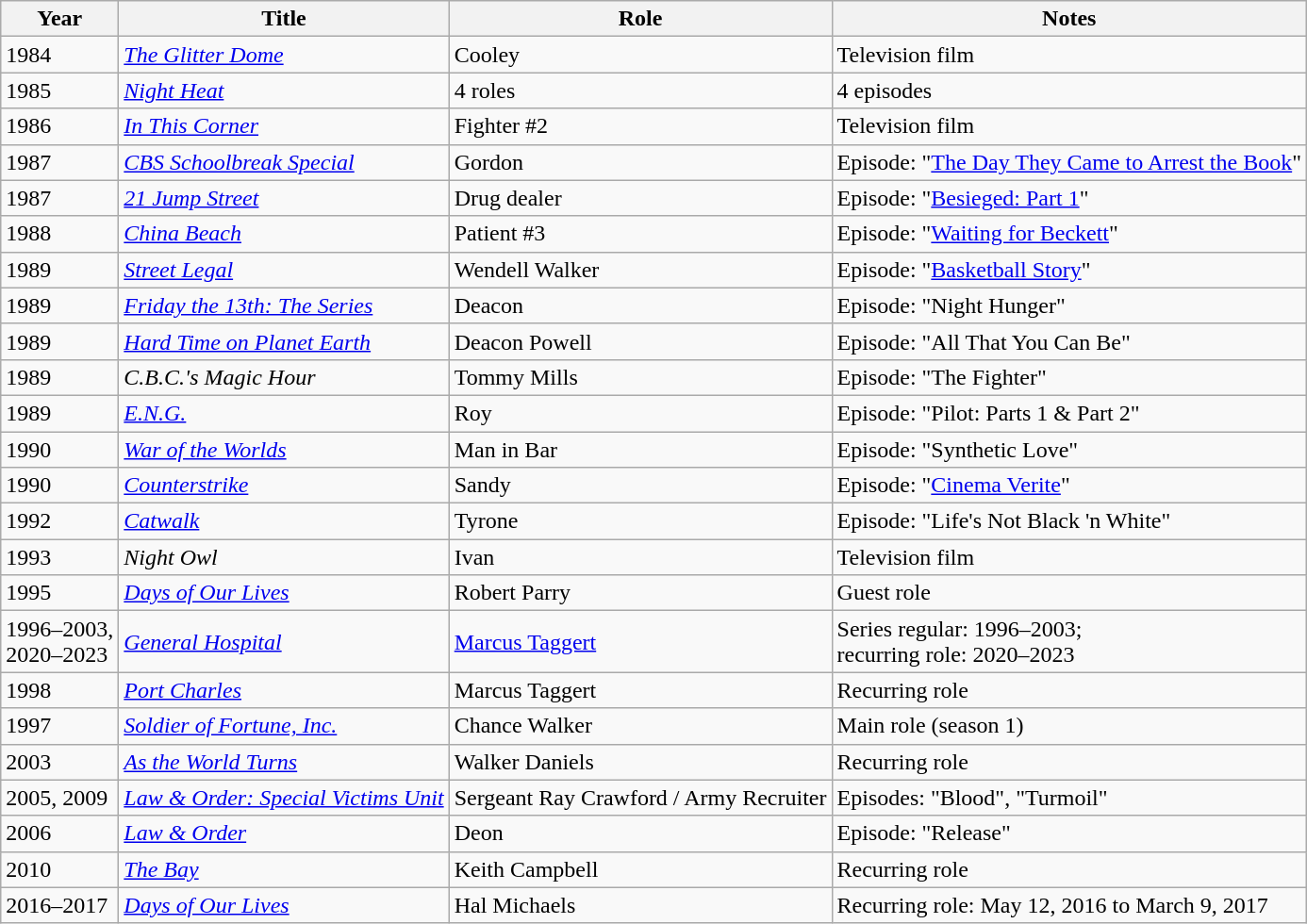<table class="wikitable sortable">
<tr>
<th>Year</th>
<th>Title</th>
<th>Role</th>
<th class="unsortable">Notes</th>
</tr>
<tr>
<td>1984</td>
<td data-sort-value="Glitter Dome, The"><em><a href='#'>The Glitter Dome</a></em></td>
<td>Cooley</td>
<td>Television film</td>
</tr>
<tr>
<td>1985</td>
<td><em><a href='#'>Night Heat</a></em></td>
<td>4 roles</td>
<td>4 episodes</td>
</tr>
<tr>
<td>1986</td>
<td><em><a href='#'>In This Corner</a></em></td>
<td>Fighter #2</td>
<td>Television film</td>
</tr>
<tr>
<td>1987</td>
<td><em><a href='#'>CBS Schoolbreak Special</a></em></td>
<td>Gordon</td>
<td>Episode: "<a href='#'>The Day They Came to Arrest the Book</a>"</td>
</tr>
<tr>
<td>1987</td>
<td><em><a href='#'>21 Jump Street</a></em></td>
<td>Drug dealer</td>
<td>Episode: "<a href='#'>Besieged: Part 1</a>"</td>
</tr>
<tr>
<td>1988</td>
<td><em><a href='#'>China Beach</a></em></td>
<td>Patient #3</td>
<td>Episode: "<a href='#'>Waiting for Beckett</a>"</td>
</tr>
<tr>
<td>1989</td>
<td><em><a href='#'>Street Legal</a></em></td>
<td>Wendell Walker</td>
<td>Episode: "<a href='#'>Basketball Story</a>"</td>
</tr>
<tr>
<td>1989</td>
<td><em><a href='#'>Friday the 13th: The Series</a></em></td>
<td>Deacon</td>
<td>Episode: "Night Hunger"</td>
</tr>
<tr>
<td>1989</td>
<td><em><a href='#'>Hard Time on Planet Earth</a></em></td>
<td>Deacon Powell</td>
<td>Episode: "All That You Can Be"</td>
</tr>
<tr>
<td>1989</td>
<td><em>C.B.C.'s Magic Hour</em></td>
<td>Tommy Mills</td>
<td>Episode: "The Fighter"</td>
</tr>
<tr>
<td>1989</td>
<td><em><a href='#'>E.N.G.</a></em></td>
<td>Roy</td>
<td>Episode: "Pilot: Parts 1 & Part 2"</td>
</tr>
<tr>
<td>1990</td>
<td><em><a href='#'>War of the Worlds</a></em></td>
<td>Man in Bar</td>
<td>Episode: "Synthetic Love"</td>
</tr>
<tr>
<td>1990</td>
<td><em><a href='#'>Counterstrike</a></em></td>
<td>Sandy</td>
<td>Episode: "<a href='#'>Cinema Verite</a>"</td>
</tr>
<tr>
<td>1992</td>
<td><em><a href='#'>Catwalk</a></em></td>
<td>Tyrone</td>
<td>Episode: "Life's Not Black 'n White"</td>
</tr>
<tr>
<td>1993</td>
<td><em>Night Owl</em></td>
<td>Ivan</td>
<td>Television film</td>
</tr>
<tr>
<td>1995</td>
<td><em><a href='#'>Days of Our Lives</a></em></td>
<td>Robert Parry</td>
<td>Guest role</td>
</tr>
<tr>
<td>1996–2003,<br>2020–2023</td>
<td><em><a href='#'>General Hospital</a></em></td>
<td><a href='#'>Marcus Taggert</a></td>
<td>Series regular: 1996–2003;<br>recurring role: 2020–2023</td>
</tr>
<tr>
<td>1998</td>
<td><em><a href='#'>Port Charles</a></em></td>
<td>Marcus Taggert</td>
<td>Recurring role</td>
</tr>
<tr>
<td>1997</td>
<td><em><a href='#'>Soldier of Fortune, Inc.</a></em></td>
<td>Chance Walker</td>
<td>Main role (season 1)</td>
</tr>
<tr>
<td>2003</td>
<td><em><a href='#'>As the World Turns</a></em></td>
<td>Walker Daniels</td>
<td>Recurring role</td>
</tr>
<tr>
<td>2005, 2009</td>
<td><em><a href='#'>Law & Order: Special Victims Unit</a></em></td>
<td>Sergeant Ray Crawford / Army Recruiter</td>
<td>Episodes: "Blood", "Turmoil"</td>
</tr>
<tr>
<td>2006</td>
<td><em><a href='#'>Law & Order</a></em></td>
<td>Deon</td>
<td>Episode: "Release"</td>
</tr>
<tr>
<td>2010</td>
<td data-sort-value="Bay, The"><em><a href='#'>The Bay</a></em></td>
<td>Keith Campbell</td>
<td>Recurring role</td>
</tr>
<tr>
<td>2016–2017</td>
<td><em><a href='#'>Days of Our Lives</a></em></td>
<td>Hal Michaels</td>
<td>Recurring role: May 12, 2016 to March 9, 2017</td>
</tr>
</table>
